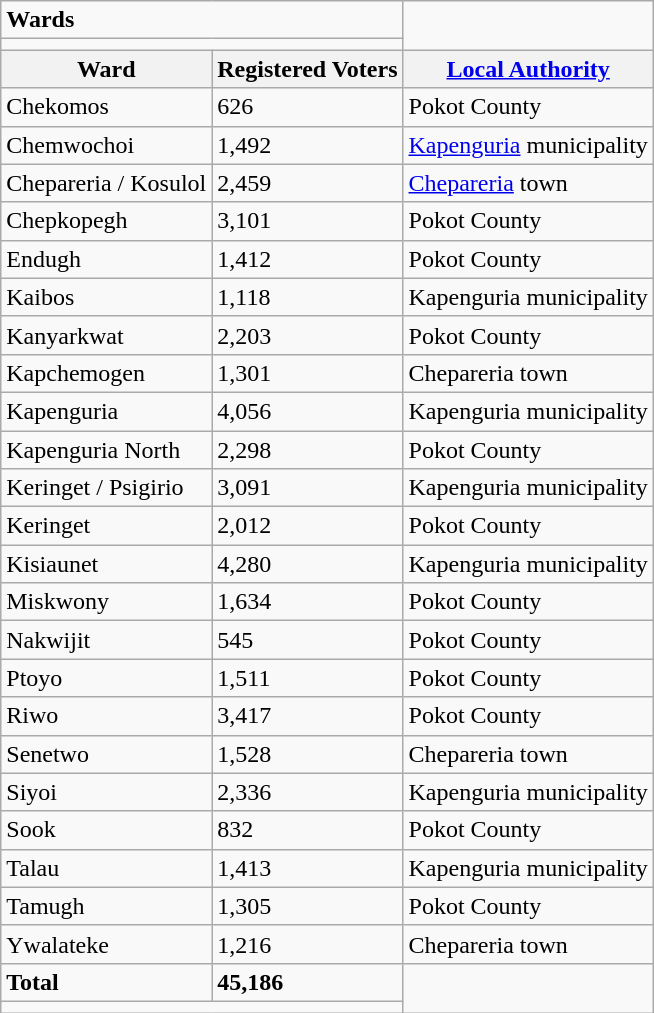<table class="wikitable">
<tr>
<td colspan="2"><strong>Wards</strong></td>
</tr>
<tr>
<td colspan="2"></td>
</tr>
<tr>
<th>Ward</th>
<th>Registered Voters</th>
<th><a href='#'>Local Authority</a></th>
</tr>
<tr>
<td>Chekomos</td>
<td>626</td>
<td>Pokot County</td>
</tr>
<tr>
<td>Chemwochoi</td>
<td>1,492</td>
<td><a href='#'>Kapenguria</a> municipality</td>
</tr>
<tr>
<td>Chepareria / Kosulol</td>
<td>2,459</td>
<td><a href='#'>Chepareria</a> town</td>
</tr>
<tr>
<td>Chepkopegh</td>
<td>3,101</td>
<td>Pokot County</td>
</tr>
<tr>
<td>Endugh</td>
<td>1,412</td>
<td>Pokot County</td>
</tr>
<tr>
<td>Kaibos</td>
<td>1,118</td>
<td>Kapenguria municipality</td>
</tr>
<tr>
<td>Kanyarkwat</td>
<td>2,203</td>
<td>Pokot County</td>
</tr>
<tr>
<td>Kapchemogen</td>
<td>1,301</td>
<td>Chepareria town</td>
</tr>
<tr>
<td>Kapenguria</td>
<td>4,056</td>
<td>Kapenguria municipality</td>
</tr>
<tr>
<td>Kapenguria North</td>
<td>2,298</td>
<td>Pokot County</td>
</tr>
<tr>
<td>Keringet / Psigirio</td>
<td>3,091</td>
<td>Kapenguria municipality</td>
</tr>
<tr>
<td>Keringet</td>
<td>2,012</td>
<td>Pokot County</td>
</tr>
<tr>
<td>Kisiaunet</td>
<td>4,280</td>
<td>Kapenguria municipality</td>
</tr>
<tr>
<td>Miskwony</td>
<td>1,634</td>
<td>Pokot County</td>
</tr>
<tr>
<td>Nakwijit</td>
<td>545</td>
<td>Pokot County</td>
</tr>
<tr>
<td>Ptoyo</td>
<td>1,511</td>
<td>Pokot County</td>
</tr>
<tr>
<td>Riwo</td>
<td>3,417</td>
<td>Pokot County</td>
</tr>
<tr>
<td>Senetwo</td>
<td>1,528</td>
<td>Chepareria town</td>
</tr>
<tr>
<td>Siyoi</td>
<td>2,336</td>
<td>Kapenguria municipality</td>
</tr>
<tr>
<td>Sook</td>
<td>832</td>
<td>Pokot County</td>
</tr>
<tr>
<td>Talau</td>
<td>1,413</td>
<td>Kapenguria municipality</td>
</tr>
<tr>
<td>Tamugh</td>
<td>1,305</td>
<td>Pokot County</td>
</tr>
<tr>
<td>Ywalateke</td>
<td>1,216</td>
<td>Chepareria town</td>
</tr>
<tr>
<td><strong>Total</strong></td>
<td><strong>45,186</strong></td>
</tr>
<tr>
<td colspan="2"></td>
</tr>
</table>
